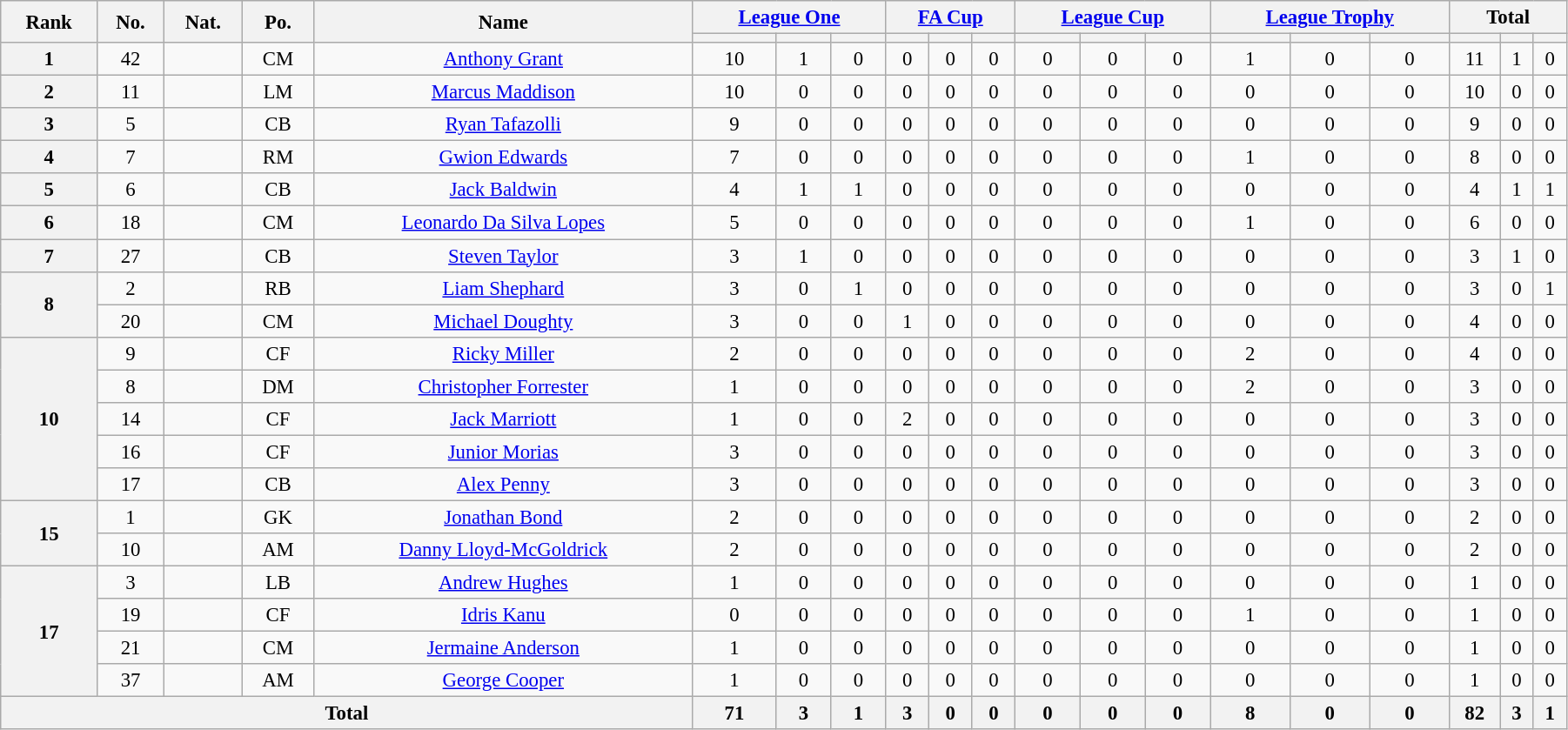<table class="wikitable" style="text-align:center; font-size:95%; width:95%;">
<tr>
<th rowspan=2>Rank</th>
<th rowspan=2>No.</th>
<th rowspan=2>Nat.</th>
<th rowspan=2>Po.</th>
<th rowspan=2>Name</th>
<th colspan=3><a href='#'>League One</a></th>
<th colspan=3><a href='#'>FA Cup</a></th>
<th colspan=3><a href='#'>League Cup</a></th>
<th colspan=3><a href='#'>League Trophy</a></th>
<th colspan=3>Total</th>
</tr>
<tr>
<th></th>
<th></th>
<th></th>
<th></th>
<th></th>
<th></th>
<th></th>
<th></th>
<th></th>
<th></th>
<th></th>
<th></th>
<th></th>
<th></th>
<th></th>
</tr>
<tr>
<th rowspan=1>1</th>
<td>42</td>
<td></td>
<td>CM</td>
<td><a href='#'>Anthony Grant</a></td>
<td>10</td>
<td>1</td>
<td>0</td>
<td>0</td>
<td>0</td>
<td>0</td>
<td>0</td>
<td>0</td>
<td>0</td>
<td>1</td>
<td>0</td>
<td>0</td>
<td>11</td>
<td>1</td>
<td>0</td>
</tr>
<tr>
<th rowspan=1>2</th>
<td>11</td>
<td></td>
<td>LM</td>
<td><a href='#'>Marcus Maddison</a></td>
<td>10</td>
<td>0</td>
<td>0</td>
<td>0</td>
<td>0</td>
<td>0</td>
<td>0</td>
<td>0</td>
<td>0</td>
<td>0</td>
<td>0</td>
<td>0</td>
<td>10</td>
<td>0</td>
<td>0</td>
</tr>
<tr>
<th rowspan=1>3</th>
<td>5</td>
<td></td>
<td>CB</td>
<td><a href='#'>Ryan Tafazolli</a></td>
<td>9</td>
<td>0</td>
<td>0</td>
<td>0</td>
<td>0</td>
<td>0</td>
<td>0</td>
<td>0</td>
<td>0</td>
<td>0</td>
<td>0</td>
<td>0</td>
<td>9</td>
<td>0</td>
<td>0</td>
</tr>
<tr>
<th rowspan=1>4</th>
<td>7</td>
<td></td>
<td>RM</td>
<td><a href='#'>Gwion Edwards</a></td>
<td>7</td>
<td>0</td>
<td>0</td>
<td>0</td>
<td>0</td>
<td>0</td>
<td>0</td>
<td>0</td>
<td>0</td>
<td>1</td>
<td>0</td>
<td>0</td>
<td>8</td>
<td>0</td>
<td>0</td>
</tr>
<tr>
<th rowspan=1>5</th>
<td>6</td>
<td></td>
<td>CB</td>
<td><a href='#'>Jack Baldwin</a></td>
<td>4</td>
<td>1</td>
<td>1</td>
<td>0</td>
<td>0</td>
<td>0</td>
<td>0</td>
<td>0</td>
<td>0</td>
<td>0</td>
<td>0</td>
<td>0</td>
<td>4</td>
<td>1</td>
<td>1</td>
</tr>
<tr>
<th rowspan=1>6</th>
<td>18</td>
<td></td>
<td>CM</td>
<td><a href='#'>Leonardo Da Silva Lopes</a></td>
<td>5</td>
<td>0</td>
<td>0</td>
<td>0</td>
<td>0</td>
<td>0</td>
<td>0</td>
<td>0</td>
<td>0</td>
<td>1</td>
<td>0</td>
<td>0</td>
<td>6</td>
<td>0</td>
<td>0</td>
</tr>
<tr>
<th rowspan=1>7</th>
<td>27</td>
<td></td>
<td>CB</td>
<td><a href='#'>Steven Taylor</a></td>
<td>3</td>
<td>1</td>
<td>0</td>
<td>0</td>
<td>0</td>
<td>0</td>
<td>0</td>
<td>0</td>
<td>0</td>
<td>0</td>
<td>0</td>
<td>0</td>
<td>3</td>
<td>1</td>
<td>0</td>
</tr>
<tr>
<th rowspan=2>8</th>
<td>2</td>
<td></td>
<td>RB</td>
<td><a href='#'>Liam Shephard</a></td>
<td>3</td>
<td>0</td>
<td>1</td>
<td>0</td>
<td>0</td>
<td>0</td>
<td>0</td>
<td>0</td>
<td>0</td>
<td>0</td>
<td>0</td>
<td>0</td>
<td>3</td>
<td>0</td>
<td>1</td>
</tr>
<tr>
<td>20</td>
<td></td>
<td>CM</td>
<td><a href='#'>Michael Doughty</a></td>
<td>3</td>
<td>0</td>
<td>0</td>
<td>1</td>
<td>0</td>
<td>0</td>
<td>0</td>
<td>0</td>
<td>0</td>
<td>0</td>
<td>0</td>
<td>0</td>
<td>4</td>
<td>0</td>
<td>0</td>
</tr>
<tr>
<th rowspan=5>10</th>
<td>9</td>
<td></td>
<td>CF</td>
<td><a href='#'>Ricky Miller</a></td>
<td>2</td>
<td>0</td>
<td>0</td>
<td>0</td>
<td>0</td>
<td>0</td>
<td>0</td>
<td>0</td>
<td>0</td>
<td>2</td>
<td>0</td>
<td>0</td>
<td>4</td>
<td>0</td>
<td>0</td>
</tr>
<tr>
<td>8</td>
<td></td>
<td>DM</td>
<td><a href='#'>Christopher Forrester</a></td>
<td>1</td>
<td>0</td>
<td>0</td>
<td>0</td>
<td>0</td>
<td>0</td>
<td>0</td>
<td>0</td>
<td>0</td>
<td>2</td>
<td>0</td>
<td>0</td>
<td>3</td>
<td>0</td>
<td>0</td>
</tr>
<tr>
<td>14</td>
<td></td>
<td>CF</td>
<td><a href='#'>Jack Marriott</a></td>
<td>1</td>
<td>0</td>
<td>0</td>
<td>2</td>
<td>0</td>
<td>0</td>
<td>0</td>
<td>0</td>
<td>0</td>
<td>0</td>
<td>0</td>
<td>0</td>
<td>3</td>
<td>0</td>
<td>0</td>
</tr>
<tr>
<td>16</td>
<td></td>
<td>CF</td>
<td><a href='#'>Junior Morias</a></td>
<td>3</td>
<td>0</td>
<td>0</td>
<td>0</td>
<td>0</td>
<td>0</td>
<td>0</td>
<td>0</td>
<td>0</td>
<td>0</td>
<td>0</td>
<td>0</td>
<td>3</td>
<td>0</td>
<td>0</td>
</tr>
<tr>
<td>17</td>
<td></td>
<td>CB</td>
<td><a href='#'>Alex Penny</a></td>
<td>3</td>
<td>0</td>
<td>0</td>
<td>0</td>
<td>0</td>
<td>0</td>
<td>0</td>
<td>0</td>
<td>0</td>
<td>0</td>
<td>0</td>
<td>0</td>
<td>3</td>
<td>0</td>
<td>0</td>
</tr>
<tr>
<th rowspan=2>15</th>
<td>1</td>
<td></td>
<td>GK</td>
<td><a href='#'>Jonathan Bond</a></td>
<td>2</td>
<td>0</td>
<td>0</td>
<td>0</td>
<td>0</td>
<td>0</td>
<td>0</td>
<td>0</td>
<td>0</td>
<td>0</td>
<td>0</td>
<td>0</td>
<td>2</td>
<td>0</td>
<td>0</td>
</tr>
<tr>
<td>10</td>
<td></td>
<td>AM</td>
<td><a href='#'>Danny Lloyd-McGoldrick</a></td>
<td>2</td>
<td>0</td>
<td>0</td>
<td>0</td>
<td>0</td>
<td>0</td>
<td>0</td>
<td>0</td>
<td>0</td>
<td>0</td>
<td>0</td>
<td>0</td>
<td>2</td>
<td>0</td>
<td>0</td>
</tr>
<tr>
<th rowspan=4>17</th>
<td>3</td>
<td></td>
<td>LB</td>
<td><a href='#'>Andrew Hughes</a></td>
<td>1</td>
<td>0</td>
<td>0</td>
<td>0</td>
<td>0</td>
<td>0</td>
<td>0</td>
<td>0</td>
<td>0</td>
<td>0</td>
<td>0</td>
<td>0</td>
<td>1</td>
<td>0</td>
<td>0</td>
</tr>
<tr>
<td>19</td>
<td></td>
<td>CF</td>
<td><a href='#'>Idris Kanu</a></td>
<td>0</td>
<td>0</td>
<td>0</td>
<td>0</td>
<td>0</td>
<td>0</td>
<td>0</td>
<td>0</td>
<td>0</td>
<td>1</td>
<td>0</td>
<td>0</td>
<td>1</td>
<td>0</td>
<td>0</td>
</tr>
<tr>
<td>21</td>
<td></td>
<td>CM</td>
<td><a href='#'>Jermaine Anderson</a></td>
<td>1</td>
<td>0</td>
<td>0</td>
<td>0</td>
<td>0</td>
<td>0</td>
<td>0</td>
<td>0</td>
<td>0</td>
<td>0</td>
<td>0</td>
<td>0</td>
<td>1</td>
<td>0</td>
<td>0</td>
</tr>
<tr>
<td>37</td>
<td></td>
<td>AM</td>
<td><a href='#'>George Cooper</a></td>
<td>1</td>
<td>0</td>
<td>0</td>
<td>0</td>
<td>0</td>
<td>0</td>
<td>0</td>
<td>0</td>
<td>0</td>
<td>0</td>
<td>0</td>
<td>0</td>
<td>1</td>
<td>0</td>
<td>0</td>
</tr>
<tr>
<th colspan=5>Total</th>
<th>71</th>
<th>3</th>
<th>1</th>
<th>3</th>
<th>0</th>
<th>0</th>
<th>0</th>
<th>0</th>
<th>0</th>
<th>8</th>
<th>0</th>
<th>0</th>
<th>82</th>
<th>3</th>
<th>1</th>
</tr>
</table>
